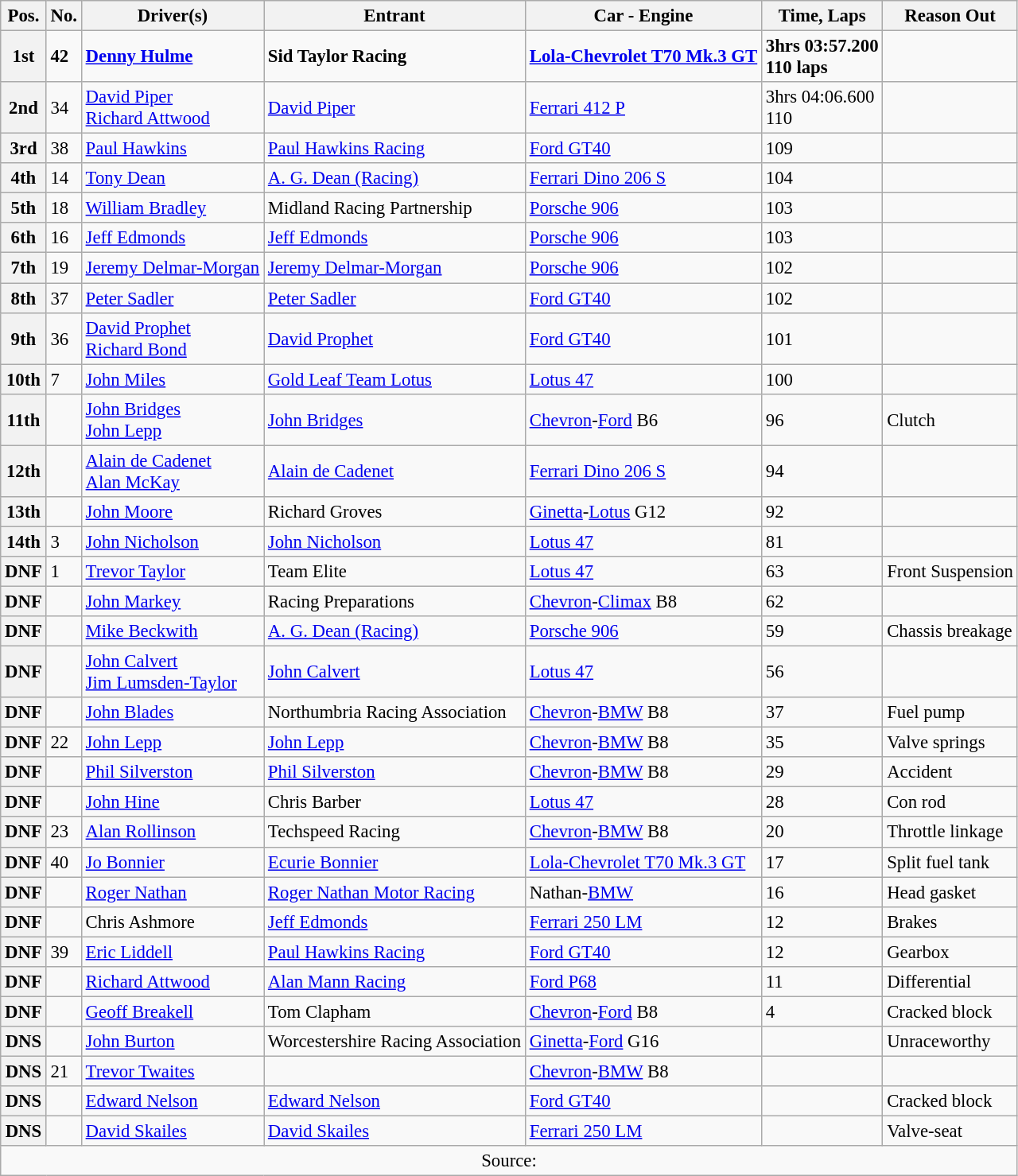<table class="wikitable" style="font-size: 95%">
<tr>
<th>Pos.</th>
<th>No.</th>
<th>Driver(s)</th>
<th>Entrant</th>
<th>Car - Engine</th>
<th>Time, Laps</th>
<th>Reason Out</th>
</tr>
<tr>
<th><strong>1st</strong></th>
<td><strong>42</strong></td>
<td> <strong><a href='#'>Denny Hulme</a></strong></td>
<td><strong>Sid Taylor Racing</strong></td>
<td><strong><a href='#'>Lola-Chevrolet T70 Mk.3 GT</a></strong></td>
<td><strong>3hrs 03:57.200</strong><br><strong>110 laps</strong></td>
<td></td>
</tr>
<tr>
<th>2nd</th>
<td>34</td>
<td> <a href='#'>David Piper</a><br> <a href='#'>Richard Attwood</a></td>
<td><a href='#'>David Piper</a></td>
<td><a href='#'>Ferrari 412 P</a></td>
<td>3hrs 04:06.600<br>110</td>
<td></td>
</tr>
<tr>
<th>3rd</th>
<td>38</td>
<td> <a href='#'>Paul Hawkins</a></td>
<td><a href='#'>Paul Hawkins Racing</a></td>
<td><a href='#'>Ford GT40</a></td>
<td>109</td>
<td></td>
</tr>
<tr>
<th>4th</th>
<td>14</td>
<td> <a href='#'>Tony Dean</a></td>
<td><a href='#'>A. G. Dean (Racing)</a></td>
<td><a href='#'>Ferrari Dino 206 S</a></td>
<td>104</td>
<td></td>
</tr>
<tr>
<th>5th</th>
<td>18</td>
<td> <a href='#'>William Bradley</a></td>
<td>Midland Racing Partnership</td>
<td><a href='#'>Porsche 906</a></td>
<td>103</td>
<td></td>
</tr>
<tr>
<th>6th</th>
<td>16</td>
<td> <a href='#'>Jeff Edmonds</a></td>
<td><a href='#'>Jeff Edmonds</a></td>
<td><a href='#'>Porsche 906</a></td>
<td>103</td>
<td></td>
</tr>
<tr>
<th>7th</th>
<td>19</td>
<td> <a href='#'>Jeremy Delmar-Morgan</a></td>
<td><a href='#'>Jeremy Delmar-Morgan</a></td>
<td><a href='#'>Porsche 906</a></td>
<td>102</td>
<td></td>
</tr>
<tr>
<th>8th</th>
<td>37</td>
<td> <a href='#'>Peter Sadler</a></td>
<td><a href='#'>Peter Sadler</a></td>
<td><a href='#'>Ford GT40</a></td>
<td>102</td>
<td></td>
</tr>
<tr>
<th>9th</th>
<td>36</td>
<td> <a href='#'>David Prophet</a><br> <a href='#'>Richard Bond</a></td>
<td><a href='#'>David Prophet</a></td>
<td><a href='#'>Ford GT40</a></td>
<td>101</td>
<td></td>
</tr>
<tr>
<th>10th</th>
<td>7</td>
<td> <a href='#'>John Miles</a></td>
<td><a href='#'>Gold Leaf Team Lotus</a></td>
<td><a href='#'>Lotus 47</a></td>
<td>100</td>
<td></td>
</tr>
<tr>
<th>11th</th>
<td></td>
<td> <a href='#'>John Bridges</a><br> <a href='#'>John Lepp</a></td>
<td><a href='#'>John Bridges</a></td>
<td><a href='#'>Chevron</a>-<a href='#'>Ford</a> B6</td>
<td>96</td>
<td>Clutch</td>
</tr>
<tr>
<th>12th</th>
<td></td>
<td> <a href='#'>Alain de Cadenet</a><br> <a href='#'>Alan McKay</a></td>
<td><a href='#'>Alain de Cadenet</a></td>
<td><a href='#'>Ferrari Dino 206 S</a></td>
<td>94</td>
<td></td>
</tr>
<tr>
<th>13th</th>
<td></td>
<td> <a href='#'>John Moore</a></td>
<td>Richard Groves</td>
<td><a href='#'>Ginetta</a>-<a href='#'>Lotus</a> G12</td>
<td>92</td>
<td></td>
</tr>
<tr>
<th>14th</th>
<td>3</td>
<td> <a href='#'>John Nicholson</a></td>
<td><a href='#'>John Nicholson</a></td>
<td><a href='#'>Lotus 47</a></td>
<td>81</td>
<td></td>
</tr>
<tr>
<th>DNF</th>
<td>1</td>
<td> <a href='#'>Trevor Taylor</a></td>
<td>Team Elite</td>
<td><a href='#'>Lotus 47</a></td>
<td>63</td>
<td>Front Suspension</td>
</tr>
<tr>
<th>DNF</th>
<td></td>
<td> <a href='#'>John Markey</a></td>
<td>Racing Preparations</td>
<td><a href='#'>Chevron</a>-<a href='#'>Climax</a> B8</td>
<td>62</td>
<td></td>
</tr>
<tr>
<th>DNF</th>
<td></td>
<td> <a href='#'>Mike Beckwith</a></td>
<td><a href='#'>A. G. Dean (Racing)</a></td>
<td><a href='#'>Porsche 906</a></td>
<td>59</td>
<td>Chassis breakage</td>
</tr>
<tr>
<th>DNF</th>
<td></td>
<td> <a href='#'>John Calvert</a><br> <a href='#'>Jim Lumsden-Taylor</a></td>
<td><a href='#'>John Calvert</a></td>
<td><a href='#'>Lotus 47</a></td>
<td>56</td>
<td></td>
</tr>
<tr>
<th>DNF</th>
<td></td>
<td> <a href='#'>John Blades</a></td>
<td>Northumbria Racing Association</td>
<td><a href='#'>Chevron</a>-<a href='#'>BMW</a> B8</td>
<td>37</td>
<td>Fuel pump</td>
</tr>
<tr>
<th>DNF</th>
<td>22</td>
<td> <a href='#'>John Lepp</a></td>
<td><a href='#'>John Lepp</a></td>
<td><a href='#'>Chevron</a>-<a href='#'>BMW</a> B8</td>
<td>35</td>
<td>Valve springs</td>
</tr>
<tr>
<th>DNF</th>
<td></td>
<td> <a href='#'>Phil Silverston</a></td>
<td><a href='#'>Phil Silverston</a></td>
<td><a href='#'>Chevron</a>-<a href='#'>BMW</a> B8</td>
<td>29</td>
<td>Accident</td>
</tr>
<tr>
<th>DNF</th>
<td></td>
<td> <a href='#'>John Hine</a></td>
<td>Chris Barber</td>
<td><a href='#'>Lotus 47</a></td>
<td>28</td>
<td>Con rod</td>
</tr>
<tr>
<th>DNF</th>
<td>23</td>
<td> <a href='#'>Alan Rollinson</a></td>
<td>Techspeed Racing</td>
<td><a href='#'>Chevron</a>-<a href='#'>BMW</a> B8</td>
<td>20</td>
<td>Throttle linkage</td>
</tr>
<tr>
<th>DNF</th>
<td>40</td>
<td> <a href='#'>Jo Bonnier</a></td>
<td><a href='#'>Ecurie Bonnier</a></td>
<td><a href='#'>Lola-Chevrolet T70 Mk.3 GT</a></td>
<td>17</td>
<td>Split fuel tank</td>
</tr>
<tr>
<th>DNF</th>
<td></td>
<td> <a href='#'>Roger Nathan</a></td>
<td><a href='#'>Roger Nathan Motor Racing</a></td>
<td>Nathan-<a href='#'>BMW</a></td>
<td>16</td>
<td>Head gasket</td>
</tr>
<tr>
<th>DNF</th>
<td></td>
<td> Chris Ashmore</td>
<td><a href='#'>Jeff Edmonds</a></td>
<td><a href='#'>Ferrari 250 LM</a></td>
<td>12</td>
<td>Brakes</td>
</tr>
<tr>
<th>DNF</th>
<td>39</td>
<td> <a href='#'>Eric Liddell</a></td>
<td><a href='#'>Paul Hawkins Racing</a></td>
<td><a href='#'>Ford GT40</a></td>
<td>12</td>
<td>Gearbox</td>
</tr>
<tr>
<th>DNF</th>
<td></td>
<td> <a href='#'>Richard Attwood</a></td>
<td><a href='#'>Alan Mann Racing</a></td>
<td><a href='#'>Ford P68</a></td>
<td>11</td>
<td>Differential</td>
</tr>
<tr>
<th>DNF</th>
<td></td>
<td> <a href='#'>Geoff Breakell</a></td>
<td>Tom Clapham</td>
<td><a href='#'>Chevron</a>-<a href='#'>Ford</a> B8</td>
<td>4</td>
<td>Cracked block</td>
</tr>
<tr>
<th>DNS</th>
<td></td>
<td> <a href='#'>John Burton</a></td>
<td>Worcestershire Racing Association</td>
<td><a href='#'>Ginetta</a>-<a href='#'>Ford</a> G16</td>
<td></td>
<td>Unraceworthy</td>
</tr>
<tr>
<th>DNS</th>
<td>21</td>
<td> <a href='#'>Trevor Twaites</a></td>
<td></td>
<td><a href='#'>Chevron</a>-<a href='#'>BMW</a> B8</td>
<td></td>
<td></td>
</tr>
<tr>
<th>DNS</th>
<td></td>
<td> <a href='#'>Edward Nelson</a></td>
<td><a href='#'>Edward Nelson</a></td>
<td><a href='#'>Ford GT40</a></td>
<td></td>
<td>Cracked block</td>
</tr>
<tr>
<th>DNS</th>
<td></td>
<td> <a href='#'>David Skailes</a></td>
<td><a href='#'>David Skailes</a></td>
<td><a href='#'>Ferrari 250 LM</a></td>
<td></td>
<td>Valve-seat</td>
</tr>
<tr>
<td colspan="7" style="text-align:center;">Source:</td>
</tr>
</table>
